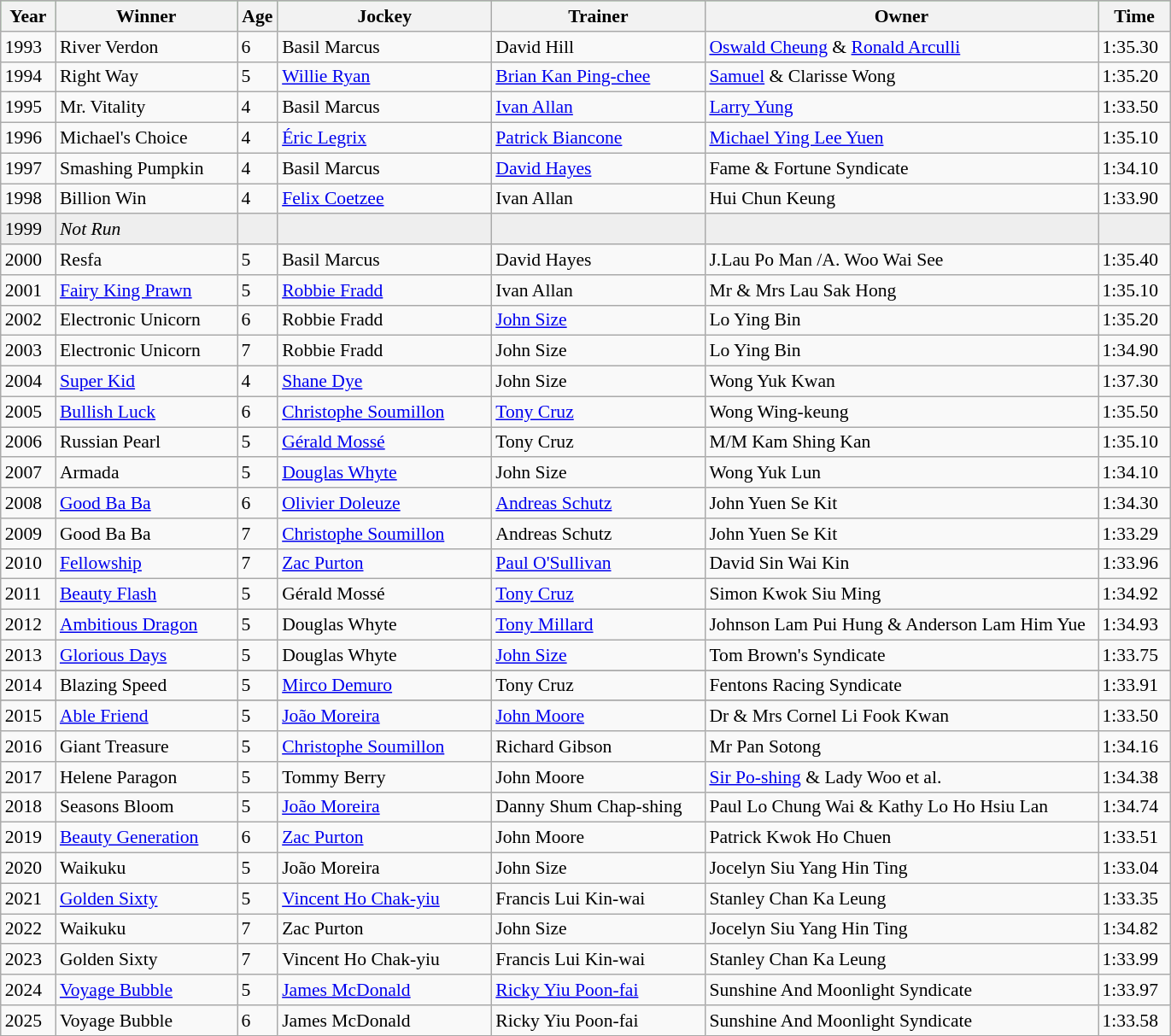<table class = "wikitable sortable" | border="1" cellpadding="0" style="border-collapse: collapse; font-size:90%">
<tr bgcolor="#77dd77" align="center">
<th width="36px"><strong>Year</strong><br></th>
<th width="135px"><strong>Winner</strong><br></th>
<th width="25px"><strong>Age</strong><br></th>
<th width="160px"><strong>Jockey</strong><br></th>
<th width="160px"><strong>Trainer</strong><br></th>
<th width="300px"><strong>Owner</strong><br></th>
<th width="50px"><strong>Time</strong><br></th>
</tr>
<tr>
<td>1993</td>
<td>River Verdon</td>
<td>6</td>
<td>Basil Marcus</td>
<td>David Hill</td>
<td><a href='#'>Oswald Cheung</a> & <a href='#'>Ronald Arculli</a></td>
<td>1:35.30</td>
</tr>
<tr>
<td>1994</td>
<td>Right Way</td>
<td>5</td>
<td><a href='#'>Willie Ryan</a></td>
<td><a href='#'>Brian Kan Ping-chee</a></td>
<td><a href='#'>Samuel</a> & Clarisse Wong</td>
<td>1:35.20</td>
</tr>
<tr>
<td>1995</td>
<td>Mr. Vitality</td>
<td>4</td>
<td>Basil Marcus</td>
<td><a href='#'>Ivan Allan</a></td>
<td><a href='#'>Larry Yung</a></td>
<td>1:33.50</td>
</tr>
<tr>
<td>1996</td>
<td>Michael's Choice</td>
<td>4</td>
<td><a href='#'>Éric Legrix</a></td>
<td><a href='#'>Patrick Biancone</a></td>
<td><a href='#'>Michael Ying Lee Yuen</a></td>
<td>1:35.10</td>
</tr>
<tr>
<td>1997</td>
<td>Smashing Pumpkin</td>
<td>4</td>
<td>Basil Marcus</td>
<td><a href='#'>David Hayes</a></td>
<td>Fame & Fortune Syndicate</td>
<td>1:34.10</td>
</tr>
<tr>
<td>1998</td>
<td>Billion Win</td>
<td>4</td>
<td><a href='#'>Felix Coetzee</a></td>
<td>Ivan Allan</td>
<td>Hui Chun Keung</td>
<td>1:33.90</td>
</tr>
<tr bgcolor="#eeeeee">
<td>1999</td>
<td><em>Not Run</em></td>
<td></td>
<td></td>
<td></td>
<td></td>
<td></td>
</tr>
<tr>
<td>2000</td>
<td>Resfa</td>
<td>5</td>
<td>Basil Marcus</td>
<td>David Hayes</td>
<td>J.Lau Po Man /A. Woo Wai See</td>
<td>1:35.40</td>
</tr>
<tr>
<td>2001</td>
<td><a href='#'>Fairy King Prawn</a></td>
<td>5</td>
<td><a href='#'>Robbie Fradd</a></td>
<td>Ivan Allan</td>
<td>Mr & Mrs Lau Sak Hong</td>
<td>1:35.10</td>
</tr>
<tr>
<td>2002</td>
<td>Electronic Unicorn</td>
<td>6</td>
<td>Robbie Fradd</td>
<td><a href='#'>John Size</a></td>
<td>Lo Ying Bin</td>
<td>1:35.20</td>
</tr>
<tr>
<td>2003</td>
<td>Electronic Unicorn</td>
<td>7</td>
<td>Robbie Fradd</td>
<td>John Size</td>
<td>Lo Ying Bin</td>
<td>1:34.90</td>
</tr>
<tr>
<td>2004</td>
<td><a href='#'>Super Kid</a></td>
<td>4</td>
<td><a href='#'>Shane Dye</a></td>
<td>John Size</td>
<td>Wong Yuk Kwan</td>
<td>1:37.30</td>
</tr>
<tr>
<td>2005</td>
<td><a href='#'>Bullish Luck</a></td>
<td>6</td>
<td><a href='#'>Christophe Soumillon</a></td>
<td><a href='#'>Tony Cruz</a></td>
<td>Wong Wing-keung</td>
<td>1:35.50</td>
</tr>
<tr>
<td>2006</td>
<td>Russian Pearl</td>
<td>5</td>
<td><a href='#'>Gérald Mossé</a></td>
<td>Tony Cruz</td>
<td>M/M Kam Shing Kan</td>
<td>1:35.10</td>
</tr>
<tr>
<td>2007</td>
<td>Armada</td>
<td>5</td>
<td><a href='#'>Douglas Whyte</a></td>
<td>John Size</td>
<td>Wong Yuk Lun</td>
<td>1:34.10</td>
</tr>
<tr>
<td>2008</td>
<td><a href='#'>Good Ba Ba</a></td>
<td>6</td>
<td><a href='#'>Olivier Doleuze</a></td>
<td><a href='#'>Andreas Schutz</a></td>
<td>John Yuen Se Kit</td>
<td>1:34.30</td>
</tr>
<tr>
<td>2009</td>
<td>Good Ba Ba</td>
<td>7</td>
<td><a href='#'>Christophe Soumillon</a></td>
<td>Andreas Schutz</td>
<td>John Yuen Se Kit</td>
<td>1:33.29</td>
</tr>
<tr>
<td>2010</td>
<td><a href='#'>Fellowship</a></td>
<td>7</td>
<td><a href='#'>Zac Purton</a></td>
<td><a href='#'>Paul O'Sullivan</a></td>
<td>David Sin Wai Kin</td>
<td>1:33.96</td>
</tr>
<tr>
<td>2011</td>
<td><a href='#'>Beauty Flash</a></td>
<td>5</td>
<td>Gérald Mossé</td>
<td><a href='#'>Tony Cruz</a></td>
<td>Simon Kwok Siu Ming</td>
<td>1:34.92</td>
</tr>
<tr>
<td>2012</td>
<td><a href='#'>Ambitious Dragon</a></td>
<td>5</td>
<td>Douglas Whyte</td>
<td><a href='#'>Tony Millard</a></td>
<td>Johnson Lam Pui Hung & Anderson Lam Him Yue</td>
<td>1:34.93</td>
</tr>
<tr>
<td>2013</td>
<td><a href='#'>Glorious Days</a></td>
<td>5</td>
<td>Douglas Whyte</td>
<td><a href='#'>John Size</a></td>
<td>Tom Brown's Syndicate</td>
<td>1:33.75</td>
</tr>
<tr>
</tr>
<tr>
<td>2014</td>
<td>Blazing Speed</td>
<td>5</td>
<td><a href='#'>Mirco Demuro</a></td>
<td>Tony Cruz</td>
<td>Fentons Racing Syndicate</td>
<td>1:33.91</td>
</tr>
<tr>
</tr>
<tr>
<td>2015</td>
<td><a href='#'>Able Friend</a></td>
<td>5</td>
<td><a href='#'>João Moreira</a></td>
<td><a href='#'>John Moore</a></td>
<td>Dr & Mrs Cornel Li Fook Kwan</td>
<td>1:33.50</td>
</tr>
<tr>
<td>2016</td>
<td>Giant Treasure</td>
<td>5</td>
<td><a href='#'>Christophe Soumillon</a></td>
<td>Richard Gibson</td>
<td>Mr Pan Sotong</td>
<td>1:34.16</td>
</tr>
<tr>
<td>2017</td>
<td>Helene Paragon</td>
<td>5</td>
<td>Tommy Berry</td>
<td>John Moore</td>
<td><a href='#'>Sir Po-shing</a> & Lady Woo et al.</td>
<td>1:34.38</td>
</tr>
<tr>
<td>2018</td>
<td>Seasons Bloom</td>
<td>5</td>
<td><a href='#'>João Moreira</a></td>
<td>Danny Shum Chap-shing</td>
<td>Paul Lo Chung Wai & Kathy Lo Ho Hsiu Lan</td>
<td>1:34.74</td>
</tr>
<tr>
<td>2019</td>
<td><a href='#'>Beauty Generation</a></td>
<td>6</td>
<td><a href='#'>Zac Purton</a></td>
<td>John Moore</td>
<td>Patrick Kwok Ho Chuen</td>
<td>1:33.51</td>
</tr>
<tr>
<td>2020</td>
<td>Waikuku</td>
<td>5</td>
<td>João Moreira</td>
<td>John Size</td>
<td>Jocelyn Siu Yang Hin Ting</td>
<td>1:33.04</td>
</tr>
<tr>
<td>2021</td>
<td><a href='#'>Golden Sixty</a></td>
<td>5</td>
<td><a href='#'>Vincent Ho Chak-yiu</a></td>
<td>Francis Lui Kin-wai</td>
<td>Stanley Chan Ka Leung</td>
<td>1:33.35</td>
</tr>
<tr>
<td>2022</td>
<td>Waikuku</td>
<td>7</td>
<td>Zac Purton</td>
<td>John Size</td>
<td>Jocelyn Siu Yang Hin Ting</td>
<td>1:34.82</td>
</tr>
<tr>
<td>2023</td>
<td>Golden Sixty</td>
<td>7</td>
<td>Vincent Ho Chak-yiu</td>
<td>Francis Lui Kin-wai</td>
<td>Stanley Chan Ka Leung</td>
<td>1:33.99</td>
</tr>
<tr>
<td>2024</td>
<td><a href='#'>Voyage Bubble</a></td>
<td>5</td>
<td><a href='#'>James McDonald</a></td>
<td><a href='#'>Ricky Yiu Poon-fai</a></td>
<td>Sunshine And Moonlight Syndicate</td>
<td>1:33.97</td>
</tr>
<tr>
<td>2025</td>
<td>Voyage Bubble</td>
<td>6</td>
<td James McDonald (jockey)>James McDonald</td>
<td>Ricky Yiu Poon-fai</td>
<td>Sunshine And Moonlight Syndicate</td>
<td>1:33.58</td>
</tr>
</table>
